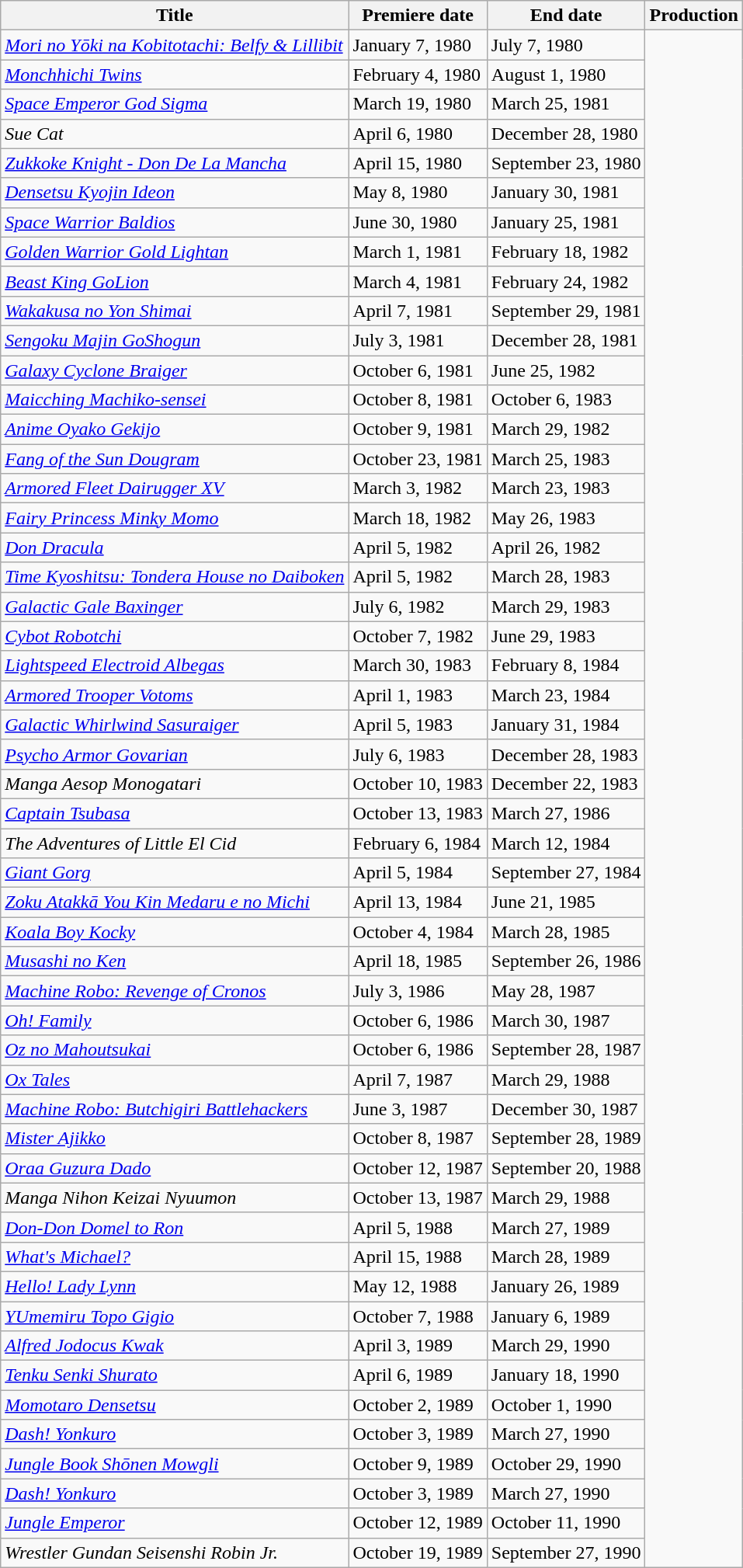<table class="wikitable sortable">
<tr>
<th>Title</th>
<th>Premiere date</th>
<th>End date</th>
<th>Production</th>
</tr>
<tr>
<td><em><a href='#'>Mori no Yōki na Kobitotachi: Belfy & Lillibit</a></em></td>
<td>January 7, 1980</td>
<td>July 7, 1980</td>
</tr>
<tr>
<td><em><a href='#'>Monchhichi Twins</a></em></td>
<td>February 4, 1980</td>
<td>August 1, 1980</td>
</tr>
<tr>
<td><em><a href='#'>Space Emperor God Sigma</a></em></td>
<td>March 19, 1980</td>
<td>March 25, 1981</td>
</tr>
<tr>
<td><em>Sue Cat</em></td>
<td>April 6, 1980</td>
<td>December 28, 1980</td>
</tr>
<tr>
<td><em><a href='#'>Zukkoke Knight - Don De La Mancha</a></em></td>
<td>April 15, 1980</td>
<td>September 23, 1980</td>
</tr>
<tr>
<td><em><a href='#'>Densetsu Kyojin Ideon</a></em></td>
<td>May 8, 1980</td>
<td>January 30, 1981</td>
</tr>
<tr>
<td><em><a href='#'>Space Warrior Baldios</a></em></td>
<td>June 30, 1980</td>
<td>January 25, 1981</td>
</tr>
<tr>
<td><em><a href='#'>Golden Warrior Gold Lightan</a></em></td>
<td>March 1, 1981</td>
<td>February 18, 1982</td>
</tr>
<tr>
<td><em><a href='#'>Beast King GoLion</a></em></td>
<td>March 4, 1981</td>
<td>February 24, 1982</td>
</tr>
<tr>
<td><em><a href='#'>Wakakusa no Yon Shimai</a></em></td>
<td>April 7, 1981</td>
<td>September 29, 1981</td>
</tr>
<tr>
<td><em><a href='#'>Sengoku Majin GoShogun</a></em></td>
<td>July 3, 1981</td>
<td>December 28, 1981</td>
</tr>
<tr>
<td><em><a href='#'>Galaxy Cyclone Braiger</a></em></td>
<td>October 6, 1981</td>
<td>June 25, 1982</td>
</tr>
<tr>
<td><em><a href='#'>Maicching Machiko-sensei</a></em></td>
<td>October 8, 1981</td>
<td>October 6, 1983</td>
</tr>
<tr>
<td><em><a href='#'>Anime Oyako Gekijo</a></em></td>
<td>October 9, 1981</td>
<td>March 29, 1982</td>
</tr>
<tr>
<td><em><a href='#'>Fang of the Sun Dougram</a></em></td>
<td>October 23, 1981</td>
<td>March 25, 1983</td>
</tr>
<tr>
<td><em><a href='#'>Armored Fleet Dairugger XV</a></em></td>
<td>March 3, 1982</td>
<td>March 23, 1983</td>
</tr>
<tr>
<td><em><a href='#'>Fairy Princess Minky Momo</a></em></td>
<td>March 18, 1982</td>
<td>May 26, 1983</td>
</tr>
<tr>
<td><em><a href='#'>Don Dracula</a></em></td>
<td>April 5, 1982</td>
<td>April 26, 1982</td>
</tr>
<tr>
<td><em><a href='#'>Time Kyoshitsu: Tondera House no Daiboken</a></em></td>
<td>April 5, 1982</td>
<td>March 28, 1983</td>
</tr>
<tr>
<td><em><a href='#'>Galactic Gale Baxinger</a></em></td>
<td>July 6, 1982</td>
<td>March 29, 1983</td>
</tr>
<tr>
<td><em><a href='#'>Cybot Robotchi</a></em></td>
<td>October 7, 1982</td>
<td>June 29, 1983</td>
</tr>
<tr>
<td><em><a href='#'>Lightspeed Electroid Albegas</a></em></td>
<td>March 30, 1983</td>
<td>February 8, 1984</td>
</tr>
<tr>
<td><em><a href='#'>Armored Trooper Votoms</a></em></td>
<td>April 1, 1983</td>
<td>March 23, 1984</td>
</tr>
<tr>
<td><em><a href='#'>Galactic Whirlwind Sasuraiger</a></em></td>
<td>April 5, 1983</td>
<td>January 31, 1984</td>
</tr>
<tr>
<td><em><a href='#'>Psycho Armor Govarian</a></em></td>
<td>July 6, 1983</td>
<td>December 28, 1983</td>
</tr>
<tr>
<td><em>Manga Aesop Monogatari</em></td>
<td>October 10, 1983</td>
<td>December 22, 1983</td>
</tr>
<tr>
<td><em><a href='#'>Captain Tsubasa</a></em></td>
<td>October 13, 1983</td>
<td>March 27, 1986</td>
</tr>
<tr>
<td><em>The Adventures of Little El Cid</em></td>
<td>February 6, 1984</td>
<td>March 12, 1984</td>
</tr>
<tr>
<td><em><a href='#'>Giant Gorg</a></em></td>
<td>April 5, 1984</td>
<td>September 27, 1984</td>
</tr>
<tr>
<td><em><a href='#'>Zoku Atakkā You Kin Medaru e no Michi</a></em></td>
<td>April 13, 1984</td>
<td>June 21, 1985</td>
</tr>
<tr>
<td><em><a href='#'>Koala Boy Kocky</a></em></td>
<td>October 4, 1984</td>
<td>March 28, 1985</td>
</tr>
<tr>
<td><em><a href='#'>Musashi no Ken</a></em></td>
<td>April 18, 1985</td>
<td>September 26, 1986</td>
</tr>
<tr>
<td><em><a href='#'>Machine Robo: Revenge of Cronos</a></em></td>
<td>July 3, 1986</td>
<td>May 28, 1987</td>
</tr>
<tr>
<td><em><a href='#'>Oh! Family</a></em></td>
<td>October 6, 1986</td>
<td>March 30, 1987</td>
</tr>
<tr>
<td><em><a href='#'>Oz no Mahoutsukai</a></em></td>
<td>October 6, 1986</td>
<td>September 28, 1987</td>
</tr>
<tr>
<td><em><a href='#'>Ox Tales</a></em></td>
<td>April 7, 1987</td>
<td>March 29, 1988</td>
</tr>
<tr>
<td><em><a href='#'>Machine Robo: Butchigiri Battlehackers</a></em></td>
<td>June 3, 1987</td>
<td>December 30, 1987</td>
</tr>
<tr>
<td><em><a href='#'>Mister Ajikko</a></em></td>
<td>October 8, 1987</td>
<td>September 28, 1989</td>
</tr>
<tr>
<td><em><a href='#'>Oraa Guzura Dado</a></em></td>
<td>October 12, 1987</td>
<td>September 20, 1988</td>
</tr>
<tr>
<td><em>Manga Nihon Keizai Nyuumon</em></td>
<td>October 13, 1987</td>
<td>March 29, 1988</td>
</tr>
<tr>
<td><em><a href='#'>Don-Don Domel to Ron</a></em></td>
<td>April 5, 1988</td>
<td>March 27, 1989</td>
</tr>
<tr>
<td><em><a href='#'>What's Michael?</a></em></td>
<td>April 15, 1988</td>
<td>March 28, 1989</td>
</tr>
<tr>
<td><em><a href='#'>Hello! Lady Lynn</a></em></td>
<td>May 12, 1988</td>
<td>January 26, 1989</td>
</tr>
<tr>
<td><em><a href='#'>YUmemiru Topo Gigio</a></em></td>
<td>October 7, 1988</td>
<td>January 6, 1989</td>
</tr>
<tr>
<td><em><a href='#'>Alfred Jodocus Kwak</a></em></td>
<td>April 3, 1989</td>
<td>March 29, 1990</td>
</tr>
<tr>
<td><em><a href='#'>Tenku Senki Shurato</a></em></td>
<td>April 6, 1989</td>
<td>January 18, 1990</td>
</tr>
<tr>
<td><em><a href='#'>Momotaro Densetsu</a></em></td>
<td>October 2, 1989</td>
<td>October 1, 1990</td>
</tr>
<tr>
<td><em><a href='#'>Dash! Yonkuro</a></em></td>
<td>October 3, 1989</td>
<td>March 27, 1990</td>
</tr>
<tr>
<td><em><a href='#'>Jungle Book Shōnen Mowgli</a></em></td>
<td>October 9, 1989</td>
<td>October 29, 1990</td>
</tr>
<tr>
<td><em><a href='#'>Dash! Yonkuro</a></em></td>
<td>October 3, 1989</td>
<td>March 27, 1990</td>
</tr>
<tr>
<td><em><a href='#'>Jungle Emperor</a></em></td>
<td>October 12, 1989</td>
<td>October 11, 1990</td>
</tr>
<tr>
<td><em>Wrestler Gundan Seisenshi Robin Jr.</em></td>
<td>October 19, 1989</td>
<td>September 27, 1990</td>
</tr>
</table>
